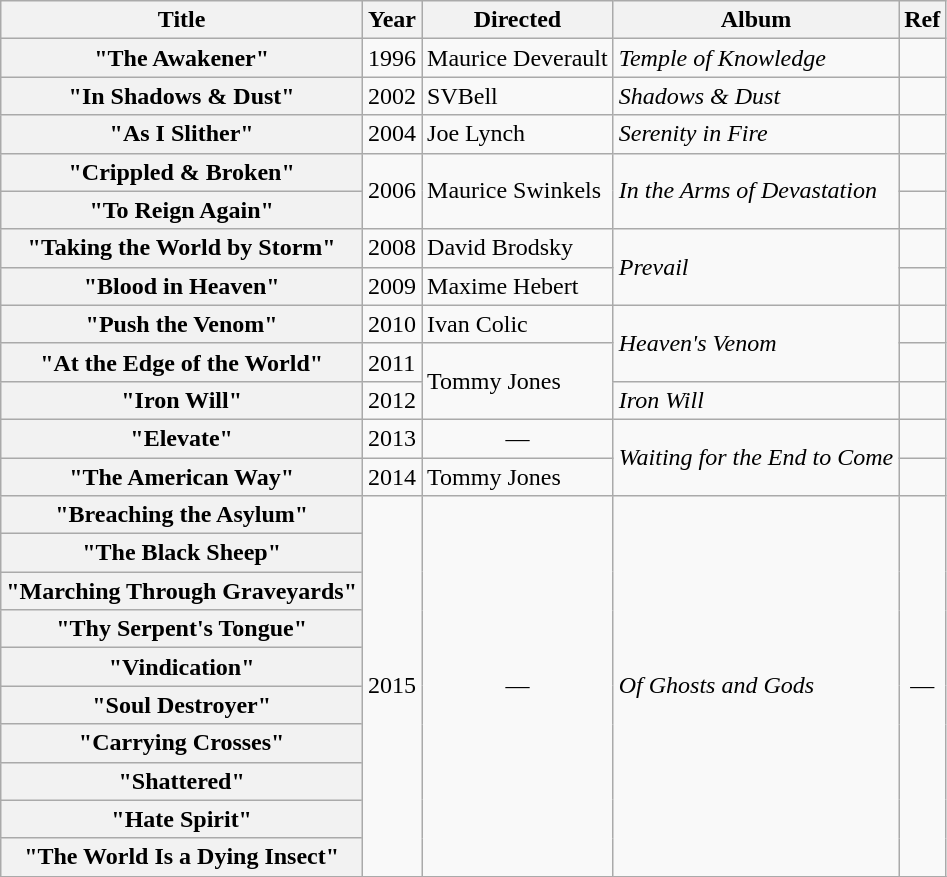<table class="wikitable">
<tr>
<th>Title</th>
<th>Year</th>
<th>Directed</th>
<th>Album</th>
<th>Ref</th>
</tr>
<tr>
<th scope="row">"The Awakener"</th>
<td>1996</td>
<td>Maurice Deverault</td>
<td><em>Temple of Knowledge</em></td>
<td></td>
</tr>
<tr>
<th scope="row">"In Shadows & Dust"</th>
<td>2002</td>
<td>SVBell</td>
<td><em>Shadows & Dust</em></td>
<td></td>
</tr>
<tr>
<th scope="row">"As I Slither"</th>
<td>2004</td>
<td>Joe Lynch</td>
<td><em>Serenity in Fire</em></td>
<td></td>
</tr>
<tr>
<th scope="row">"Crippled & Broken"</th>
<td rowspan=2>2006</td>
<td rowspan=2>Maurice Swinkels</td>
<td rowspan=2><em>In the Arms of Devastation</em></td>
<td></td>
</tr>
<tr>
<th scope="row">"To Reign Again"</th>
<td></td>
</tr>
<tr>
<th scope="row">"Taking the World by Storm"</th>
<td>2008</td>
<td>David Brodsky</td>
<td rowspan=2><em>Prevail</em></td>
<td></td>
</tr>
<tr>
<th scope="row">"Blood in Heaven"</th>
<td>2009</td>
<td>Maxime Hebert</td>
<td></td>
</tr>
<tr>
<th scope="row">"Push the Venom"</th>
<td>2010</td>
<td>Ivan Colic</td>
<td rowspan=2><em>Heaven's Venom</em></td>
<td></td>
</tr>
<tr>
<th scope="row">"At the Edge of the World"</th>
<td>2011</td>
<td rowspan=2>Tommy Jones</td>
<td></td>
</tr>
<tr>
<th scope="row">"Iron Will"</th>
<td>2012</td>
<td><em>Iron Will</em></td>
<td></td>
</tr>
<tr>
<th scope="row">"Elevate"</th>
<td>2013</td>
<td style="text-align:center;">—</td>
<td rowspan=2><em>Waiting for the End to Come</em></td>
<td></td>
</tr>
<tr>
<th scope="row">"The American Way"</th>
<td>2014</td>
<td>Tommy Jones</td>
<td></td>
</tr>
<tr>
<th scope="row">"Breaching the Asylum"</th>
<td rowspan=10>2015</td>
<td rowspan=10 style="text-align:center;">—</td>
<td rowspan=10><em>Of Ghosts and Gods</em></td>
<td rowspan=10 style="text-align:center;">—</td>
</tr>
<tr>
<th scope="row">"The Black Sheep"</th>
</tr>
<tr>
<th scope="row">"Marching Through Graveyards"</th>
</tr>
<tr>
<th scope="row">"Thy Serpent's Tongue"</th>
</tr>
<tr>
<th scope="row">"Vindication"</th>
</tr>
<tr>
<th scope="row">"Soul Destroyer"</th>
</tr>
<tr>
<th scope="row">"Carrying Crosses"</th>
</tr>
<tr>
<th scope="row">"Shattered"</th>
</tr>
<tr>
<th scope="row">"Hate Spirit"</th>
</tr>
<tr>
<th scope="row">"The World Is a Dying Insect"</th>
</tr>
<tr>
</tr>
</table>
